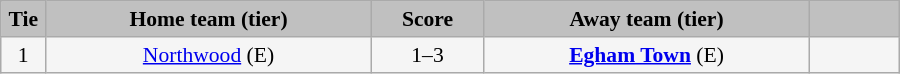<table class="wikitable" style="width: 600px; background:WhiteSmoke; text-align:center; font-size:90%">
<tr>
<td scope="col" style="width:  5.00%; background:silver;"><strong>Tie</strong></td>
<td scope="col" style="width: 36.25%; background:silver;"><strong>Home team (tier)</strong></td>
<td scope="col" style="width: 12.50%; background:silver;"><strong>Score</strong></td>
<td scope="col" style="width: 36.25%; background:silver;"><strong>Away team (tier)</strong></td>
<td scope="col" style="width: 10.00%; background:silver;"><strong></strong></td>
</tr>
<tr>
<td>1</td>
<td><a href='#'>Northwood</a> (E)</td>
<td>1–3</td>
<td><strong><a href='#'>Egham Town</a></strong> (E)</td>
<td></td>
</tr>
</table>
